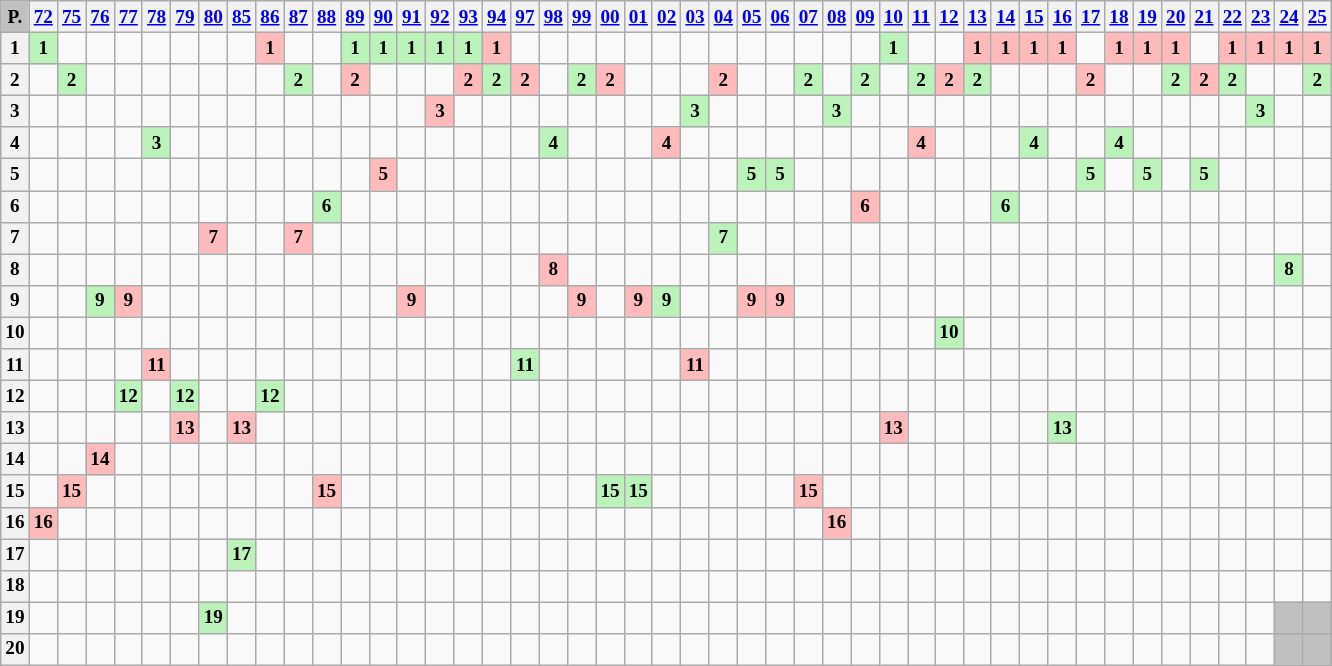<table class="wikitable" style="text-align: center; font-size:80%">
<tr>
<th style="background:#c0c0c0">P.</th>
<th><strong><a href='#'>72</a></strong></th>
<th><strong><a href='#'>75</a></strong></th>
<th><strong><a href='#'>76</a></strong></th>
<th><strong><a href='#'>77</a></strong></th>
<th><strong><a href='#'>78</a></strong></th>
<th><strong><a href='#'>79</a></strong></th>
<th><strong><a href='#'>80</a></strong></th>
<th><strong><a href='#'>85</a></strong></th>
<th><strong><a href='#'>86</a></strong></th>
<th><strong><a href='#'>87</a></strong></th>
<th><strong><a href='#'>88</a></strong></th>
<th><strong><a href='#'>89</a></strong></th>
<th><strong><a href='#'>90</a></strong></th>
<th><strong><a href='#'>91</a></strong></th>
<th><strong><a href='#'>92</a></strong></th>
<th><strong><a href='#'>93</a></strong></th>
<th><strong><a href='#'>94</a></strong></th>
<th><strong><a href='#'>97</a></strong></th>
<th><strong><a href='#'>98</a></strong></th>
<th><strong><a href='#'>99</a></strong></th>
<th><strong><a href='#'>00</a></strong></th>
<th><strong><a href='#'>01</a></strong></th>
<th><strong><a href='#'>02</a></strong></th>
<th><strong><a href='#'>03</a></strong></th>
<th><strong><a href='#'>04</a></strong></th>
<th><strong><a href='#'>05</a></strong></th>
<th><strong><a href='#'>06</a></strong></th>
<th><strong><a href='#'>07</a></strong></th>
<th><strong><a href='#'>08</a></strong></th>
<th><strong><a href='#'>09</a></strong></th>
<th><strong><a href='#'>10</a></strong></th>
<th><strong><a href='#'>11</a></strong></th>
<th><strong><a href='#'>12</a></strong></th>
<th><strong><a href='#'>13</a></strong></th>
<th><strong><a href='#'>14</a></strong></th>
<th><strong><a href='#'>15</a></strong></th>
<th><strong><a href='#'>16</a></strong></th>
<th><strong><a href='#'>17</a></strong></th>
<th><strong><a href='#'>18</a></strong></th>
<th><strong><a href='#'>19</a></strong></th>
<th><strong><a href='#'>20</a></strong></th>
<th><strong><a href='#'>21</a></strong></th>
<th><strong><a href='#'>22</a></strong></th>
<th><strong><a href='#'>23</a></strong></th>
<th><strong><a href='#'>24</a></strong></th>
<th><strong><a href='#'>25</a></strong></th>
</tr>
<tr>
<th>1</th>
<td style="background-color:#BBF3BB"><strong>1</strong></td>
<td></td>
<td></td>
<td></td>
<td></td>
<td></td>
<td></td>
<td></td>
<td style="background-color:#FFBBBB"><strong>1</strong></td>
<td></td>
<td></td>
<td style="background-color:#BBF3BB"><strong>1</strong></td>
<td style="background-color:#BBF3BB"><strong>1</strong></td>
<td style="background-color:#BBF3BB"><strong>1</strong></td>
<td style="background-color:#BBF3BB"><strong>1</strong></td>
<td style="background-color:#BBF3BB"><strong>1</strong></td>
<td style="background-color:#FFBBBB"><strong>1</strong></td>
<td></td>
<td></td>
<td></td>
<td></td>
<td></td>
<td></td>
<td></td>
<td></td>
<td></td>
<td></td>
<td></td>
<td></td>
<td></td>
<td style="background-color:#BBF3BB"><strong>1</strong></td>
<td></td>
<td></td>
<td style="background-color:#FFBBBB"><strong>1</strong></td>
<td style="background-color:#FFBBBB"><strong>1</strong></td>
<td style="background-color:#FFBBBB"><strong>1</strong></td>
<td style="background-color:#FFBBBB"><strong>1</strong></td>
<td></td>
<td style="background-color:#FFBBBB"><strong>1</strong></td>
<td style="background-color:#FFBBBB"><strong>1</strong></td>
<td style="background-color:#FFBBBB"><strong>1</strong></td>
<td></td>
<td style="background-color:#FFBBBB"><strong>1</strong></td>
<td style="background-color:#FFBBBB"><strong>1</strong></td>
<td style="background-color:#FFBBBB"><strong>1</strong></td>
<td style="background-color:#FFBBBB"><strong>1</strong></td>
</tr>
<tr>
<th>2</th>
<td></td>
<td style="background-color:#BBF3BB"><strong>2</strong></td>
<td></td>
<td></td>
<td></td>
<td></td>
<td></td>
<td></td>
<td></td>
<td style="background-color:#BBF3BB"><strong>2</strong></td>
<td></td>
<td style="background-color:#FFBBBB"><strong>2</strong></td>
<td></td>
<td></td>
<td></td>
<td style="background-color:#FFBBBB"><strong>2</strong></td>
<td style="background-color:#BBF3BB"><strong>2</strong></td>
<td style="background-color:#FFBBBB"><strong>2</strong></td>
<td></td>
<td style="background-color:#BBF3BB"><strong>2</strong></td>
<td style="background-color:#FFBBBB"><strong>2</strong></td>
<td></td>
<td></td>
<td></td>
<td style="background-color:#FFBBBB"><strong>2</strong></td>
<td></td>
<td></td>
<td style="background-color:#BBF3BB"><strong>2</strong></td>
<td></td>
<td style="background-color:#BBF3BB"><strong>2</strong></td>
<td></td>
<td style="background-color:#BBF3BB"><strong>2</strong></td>
<td style="background-color:#FFBBBB"><strong>2</strong></td>
<td style="background-color:#BBF3BB"><strong>2</strong></td>
<td></td>
<td></td>
<td></td>
<td style="background-color:#FFBBBB"><strong>2</strong></td>
<td></td>
<td></td>
<td style="background-color:#BBF3BB"><strong>2</strong></td>
<td style="background-color:#FFBBBB"><strong>2</strong></td>
<td style="background-color:#BBF3BB"><strong>2</strong></td>
<td></td>
<td></td>
<td style="background-color:#BBF3BB"><strong>2</strong></td>
</tr>
<tr>
<th>3</th>
<td></td>
<td></td>
<td></td>
<td></td>
<td></td>
<td></td>
<td></td>
<td></td>
<td></td>
<td></td>
<td></td>
<td></td>
<td></td>
<td></td>
<td style="background-color:#FFBBBB"><strong>3</strong></td>
<td></td>
<td></td>
<td></td>
<td></td>
<td></td>
<td></td>
<td></td>
<td></td>
<td style="background-color:#BBF3BB"><strong>3</strong></td>
<td></td>
<td></td>
<td></td>
<td></td>
<td style="background-color:#BBF3BB"><strong>3</strong></td>
<td></td>
<td></td>
<td></td>
<td></td>
<td></td>
<td></td>
<td></td>
<td></td>
<td></td>
<td></td>
<td></td>
<td></td>
<td></td>
<td></td>
<td style="background-color:#BBF3BB"><strong>3</strong></td>
<td></td>
<td></td>
</tr>
<tr>
<th>4</th>
<td></td>
<td></td>
<td></td>
<td></td>
<td style="background-color:#BBF3BB"><strong>3</strong></td>
<td></td>
<td></td>
<td></td>
<td></td>
<td></td>
<td></td>
<td></td>
<td></td>
<td></td>
<td></td>
<td></td>
<td></td>
<td></td>
<td style="background-color:#BBF3BB"><strong>4</strong></td>
<td></td>
<td></td>
<td></td>
<td style="background-color:#FFBBBB"><strong>4</strong></td>
<td></td>
<td></td>
<td></td>
<td></td>
<td></td>
<td></td>
<td></td>
<td></td>
<td style="background-color:#FFBBBB"><strong>4</strong></td>
<td></td>
<td></td>
<td></td>
<td style="background-color:#BBF3BB"><strong>4</strong></td>
<td></td>
<td></td>
<td style="background-color:#BBF3BB"><strong>4</strong></td>
<td></td>
<td></td>
<td></td>
<td></td>
<td></td>
<td></td>
<td></td>
</tr>
<tr>
<th>5</th>
<td></td>
<td></td>
<td></td>
<td></td>
<td></td>
<td></td>
<td></td>
<td></td>
<td></td>
<td></td>
<td></td>
<td></td>
<td style="background-color:#FFBBBB"><strong>5</strong></td>
<td></td>
<td></td>
<td></td>
<td></td>
<td></td>
<td></td>
<td></td>
<td></td>
<td></td>
<td></td>
<td></td>
<td></td>
<td style="background-color:#BBF3BB"><strong>5</strong></td>
<td style="background-color:#BBF3BB"><strong>5</strong></td>
<td></td>
<td></td>
<td></td>
<td></td>
<td></td>
<td></td>
<td></td>
<td></td>
<td></td>
<td></td>
<td style="background-color:#BBF3BB"><strong>5</strong></td>
<td></td>
<td style="background-color:#BBF3BB"><strong>5</strong></td>
<td></td>
<td style="background-color:#BBF3BB"><strong>5</strong></td>
<td></td>
<td></td>
<td></td>
<td></td>
</tr>
<tr>
<th>6</th>
<td></td>
<td></td>
<td></td>
<td></td>
<td></td>
<td></td>
<td></td>
<td></td>
<td></td>
<td></td>
<td style="background-color:#BBF3BB"><strong>6</strong></td>
<td></td>
<td></td>
<td></td>
<td></td>
<td></td>
<td></td>
<td></td>
<td></td>
<td></td>
<td></td>
<td></td>
<td></td>
<td></td>
<td></td>
<td></td>
<td></td>
<td></td>
<td></td>
<td style="background-color:#FFBBBB"><strong>6</strong></td>
<td></td>
<td></td>
<td></td>
<td></td>
<td style="background-color:#BBF3BB"><strong>6</strong></td>
<td></td>
<td></td>
<td></td>
<td></td>
<td></td>
<td></td>
<td></td>
<td></td>
<td></td>
<td></td>
<td></td>
</tr>
<tr>
<th>7</th>
<td></td>
<td></td>
<td></td>
<td></td>
<td></td>
<td></td>
<td style="background-color:#FFBBBB"><strong>7</strong></td>
<td></td>
<td></td>
<td style="background-color:#FFBBBB"><strong>7</strong></td>
<td></td>
<td></td>
<td></td>
<td></td>
<td></td>
<td></td>
<td></td>
<td></td>
<td></td>
<td></td>
<td></td>
<td></td>
<td></td>
<td></td>
<td style="background-color:#BBF3BB"><strong>7</strong></td>
<td></td>
<td></td>
<td></td>
<td></td>
<td></td>
<td></td>
<td></td>
<td></td>
<td></td>
<td></td>
<td></td>
<td></td>
<td></td>
<td></td>
<td></td>
<td></td>
<td></td>
<td></td>
<td></td>
<td></td>
<td></td>
</tr>
<tr>
<th>8</th>
<td></td>
<td></td>
<td></td>
<td></td>
<td></td>
<td></td>
<td></td>
<td></td>
<td></td>
<td></td>
<td></td>
<td></td>
<td></td>
<td></td>
<td></td>
<td></td>
<td></td>
<td></td>
<td style="background-color:#FFBBBB"><strong>8</strong></td>
<td></td>
<td></td>
<td></td>
<td></td>
<td></td>
<td></td>
<td></td>
<td></td>
<td></td>
<td></td>
<td></td>
<td></td>
<td></td>
<td></td>
<td></td>
<td></td>
<td></td>
<td></td>
<td></td>
<td></td>
<td></td>
<td></td>
<td></td>
<td></td>
<td></td>
<td style="background-color:#BBF3BB"><strong>8</strong></td>
<td></td>
</tr>
<tr>
<th>9</th>
<td></td>
<td></td>
<td style="background-color:#BBF3BB"><strong>9</strong></td>
<td style="background-color:#FFBBBB"><strong>9</strong></td>
<td></td>
<td></td>
<td></td>
<td></td>
<td></td>
<td></td>
<td></td>
<td></td>
<td></td>
<td style="background-color:#FFBBBB"><strong>9</strong></td>
<td></td>
<td></td>
<td></td>
<td></td>
<td></td>
<td style="background-color:#FFBBBB"><strong>9</strong></td>
<td></td>
<td style="background-color:#FFBBBB"><strong>9</strong></td>
<td style="background-color:#BBF3BB"><strong>9</strong></td>
<td></td>
<td></td>
<td style="background-color:#FFBBBB"><strong>9</strong></td>
<td style="background-color:#FFBBBB"><strong>9</strong></td>
<td></td>
<td></td>
<td></td>
<td></td>
<td></td>
<td></td>
<td></td>
<td></td>
<td></td>
<td></td>
<td></td>
<td></td>
<td></td>
<td></td>
<td></td>
<td></td>
<td></td>
<td></td>
<td></td>
</tr>
<tr>
<th>10</th>
<td></td>
<td></td>
<td></td>
<td></td>
<td></td>
<td></td>
<td></td>
<td></td>
<td></td>
<td></td>
<td></td>
<td></td>
<td></td>
<td></td>
<td></td>
<td></td>
<td></td>
<td></td>
<td></td>
<td></td>
<td></td>
<td></td>
<td></td>
<td></td>
<td></td>
<td></td>
<td></td>
<td></td>
<td></td>
<td></td>
<td></td>
<td></td>
<td style="background-color:#BBF3BB"><strong>10</strong></td>
<td></td>
<td></td>
<td></td>
<td></td>
<td></td>
<td></td>
<td></td>
<td></td>
<td></td>
<td></td>
<td></td>
<td></td>
<td></td>
</tr>
<tr>
<th>11</th>
<td></td>
<td></td>
<td></td>
<td></td>
<td style="background-color:#FFBBBB"><strong>11</strong></td>
<td></td>
<td></td>
<td></td>
<td></td>
<td></td>
<td></td>
<td></td>
<td></td>
<td></td>
<td></td>
<td></td>
<td></td>
<td style="background-color:#BBF3BB"><strong>11</strong></td>
<td></td>
<td></td>
<td></td>
<td></td>
<td></td>
<td style="background-color:#FFBBBB"><strong>11</strong></td>
<td></td>
<td></td>
<td></td>
<td></td>
<td></td>
<td></td>
<td></td>
<td></td>
<td></td>
<td></td>
<td></td>
<td></td>
<td></td>
<td></td>
<td></td>
<td></td>
<td></td>
<td></td>
<td></td>
<td></td>
<td></td>
<td></td>
</tr>
<tr>
<th>12</th>
<td></td>
<td></td>
<td></td>
<td style="background-color:#BBF3BB"><strong>12</strong></td>
<td></td>
<td style="background-color:#BBF3BB"><strong>12</strong></td>
<td></td>
<td></td>
<td style="background-color:#BBF3BB"><strong>12</strong></td>
<td></td>
<td></td>
<td></td>
<td></td>
<td></td>
<td></td>
<td></td>
<td></td>
<td></td>
<td></td>
<td></td>
<td></td>
<td></td>
<td></td>
<td></td>
<td></td>
<td></td>
<td></td>
<td></td>
<td></td>
<td></td>
<td></td>
<td></td>
<td></td>
<td></td>
<td></td>
<td></td>
<td></td>
<td></td>
<td></td>
<td></td>
<td></td>
<td></td>
<td></td>
<td></td>
<td></td>
<td></td>
</tr>
<tr>
<th>13</th>
<td></td>
<td></td>
<td></td>
<td></td>
<td></td>
<td style="background-color:#FFBBBB"><strong>13</strong></td>
<td></td>
<td style="background-color:#FFBBBB"><strong>13</strong></td>
<td></td>
<td></td>
<td></td>
<td></td>
<td></td>
<td></td>
<td></td>
<td></td>
<td></td>
<td></td>
<td></td>
<td></td>
<td></td>
<td></td>
<td></td>
<td></td>
<td></td>
<td></td>
<td></td>
<td></td>
<td></td>
<td></td>
<td style="background-color:#FFBBBB"><strong>13</strong></td>
<td></td>
<td></td>
<td></td>
<td></td>
<td></td>
<td style="background-color:#BBF3BB"><strong>13</strong></td>
<td></td>
<td></td>
<td></td>
<td></td>
<td></td>
<td></td>
<td></td>
<td></td>
<td></td>
</tr>
<tr>
<th>14</th>
<td></td>
<td></td>
<td style="background-color:#FFBBBB"><strong>14</strong></td>
<td></td>
<td></td>
<td></td>
<td></td>
<td></td>
<td></td>
<td></td>
<td></td>
<td></td>
<td></td>
<td></td>
<td></td>
<td></td>
<td></td>
<td></td>
<td></td>
<td></td>
<td></td>
<td></td>
<td></td>
<td></td>
<td></td>
<td></td>
<td></td>
<td></td>
<td></td>
<td></td>
<td></td>
<td></td>
<td></td>
<td></td>
<td></td>
<td></td>
<td></td>
<td></td>
<td></td>
<td></td>
<td></td>
<td></td>
<td></td>
<td></td>
<td></td>
<td></td>
</tr>
<tr>
<th>15</th>
<td></td>
<td style="background-color:#FFBBBB"><strong>15</strong></td>
<td></td>
<td></td>
<td></td>
<td></td>
<td></td>
<td></td>
<td></td>
<td></td>
<td style="background-color:#FFBBBB"><strong>15</strong></td>
<td></td>
<td></td>
<td></td>
<td></td>
<td></td>
<td></td>
<td></td>
<td></td>
<td></td>
<td style="background-color:#BBF3BB"><strong>15</strong></td>
<td style="background-color:#BBF3BB"><strong>15</strong></td>
<td></td>
<td></td>
<td></td>
<td></td>
<td></td>
<td style="background-color:#FFBBBB"><strong>15</strong></td>
<td></td>
<td></td>
<td></td>
<td></td>
<td></td>
<td></td>
<td></td>
<td></td>
<td></td>
<td></td>
<td></td>
<td></td>
<td></td>
<td></td>
<td></td>
<td></td>
<td></td>
<td></td>
</tr>
<tr>
<th>16</th>
<td style="background-color:#FFBBBB"><strong>16</strong></td>
<td></td>
<td></td>
<td></td>
<td></td>
<td></td>
<td></td>
<td></td>
<td></td>
<td></td>
<td></td>
<td></td>
<td></td>
<td></td>
<td></td>
<td></td>
<td></td>
<td></td>
<td></td>
<td></td>
<td></td>
<td></td>
<td></td>
<td></td>
<td></td>
<td></td>
<td></td>
<td></td>
<td style="background-color:#FFBBBB"><strong>16</strong></td>
<td></td>
<td></td>
<td></td>
<td></td>
<td></td>
<td></td>
<td></td>
<td></td>
<td></td>
<td></td>
<td></td>
<td></td>
<td></td>
<td></td>
<td></td>
<td></td>
<td></td>
</tr>
<tr>
<th>17</th>
<td></td>
<td></td>
<td></td>
<td></td>
<td></td>
<td></td>
<td></td>
<td style="background-color:#BBF3BB"><strong>17</strong></td>
<td></td>
<td></td>
<td></td>
<td></td>
<td></td>
<td></td>
<td></td>
<td></td>
<td></td>
<td></td>
<td></td>
<td></td>
<td></td>
<td></td>
<td></td>
<td></td>
<td></td>
<td></td>
<td></td>
<td></td>
<td></td>
<td></td>
<td></td>
<td></td>
<td></td>
<td></td>
<td></td>
<td></td>
<td></td>
<td></td>
<td></td>
<td></td>
<td></td>
<td></td>
<td></td>
<td></td>
<td></td>
<td></td>
</tr>
<tr>
<th>18</th>
<td></td>
<td></td>
<td></td>
<td></td>
<td></td>
<td></td>
<td></td>
<td></td>
<td></td>
<td></td>
<td></td>
<td></td>
<td></td>
<td></td>
<td></td>
<td></td>
<td></td>
<td></td>
<td></td>
<td></td>
<td></td>
<td></td>
<td></td>
<td></td>
<td></td>
<td></td>
<td></td>
<td></td>
<td></td>
<td></td>
<td></td>
<td></td>
<td></td>
<td></td>
<td></td>
<td></td>
<td></td>
<td></td>
<td></td>
<td></td>
<td></td>
<td></td>
<td></td>
<td></td>
<td></td>
<td></td>
</tr>
<tr>
<th>19</th>
<td></td>
<td></td>
<td></td>
<td></td>
<td></td>
<td></td>
<td style="background-color:#BBF3BB"><strong>19</strong></td>
<td></td>
<td></td>
<td></td>
<td></td>
<td></td>
<td></td>
<td></td>
<td></td>
<td></td>
<td></td>
<td></td>
<td></td>
<td></td>
<td></td>
<td></td>
<td></td>
<td></td>
<td></td>
<td></td>
<td></td>
<td></td>
<td></td>
<td></td>
<td></td>
<td></td>
<td></td>
<td></td>
<td></td>
<td></td>
<td></td>
<td></td>
<td></td>
<td></td>
<td></td>
<td></td>
<td></td>
<td></td>
<td style="background:#c0c0c0"></td>
<td style="background:#c0c0c0"></td>
</tr>
<tr>
<th>20</th>
<td></td>
<td></td>
<td></td>
<td></td>
<td></td>
<td></td>
<td></td>
<td></td>
<td></td>
<td></td>
<td></td>
<td></td>
<td></td>
<td></td>
<td></td>
<td></td>
<td></td>
<td></td>
<td></td>
<td></td>
<td></td>
<td></td>
<td></td>
<td></td>
<td></td>
<td></td>
<td></td>
<td></td>
<td></td>
<td></td>
<td></td>
<td></td>
<td></td>
<td></td>
<td></td>
<td></td>
<td></td>
<td></td>
<td></td>
<td></td>
<td></td>
<td></td>
<td></td>
<td></td>
<td style="background:#c0c0c0"></td>
<td style="background:#c0c0c0"></td>
</tr>
</table>
